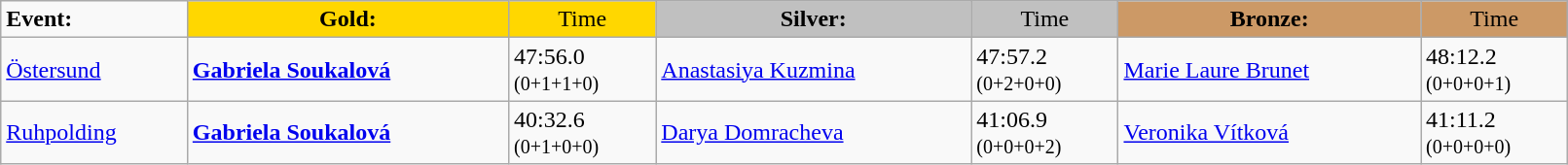<table class="wikitable" width=85%>
<tr>
<td><strong>Event:</strong></td>
<td style="text-align:center;background-color:gold;"><strong>Gold:</strong></td>
<td style="text-align:center;background-color:gold;">Time</td>
<td style="text-align:center;background-color:silver;"><strong>Silver:</strong></td>
<td style="text-align:center;background-color:silver;">Time</td>
<td style="text-align:center;background-color:#CC9966;"><strong>Bronze:</strong></td>
<td style="text-align:center;background-color:#CC9966;">Time</td>
</tr>
<tr>
<td><a href='#'>Östersund</a><br></td>
<td><strong><a href='#'>Gabriela Soukalová</a></strong><br><small></small></td>
<td>47:56.0<br><small>(0+1+1+0)</small></td>
<td><a href='#'>Anastasiya Kuzmina</a><br><small></small></td>
<td>47:57.2<br><small>(0+2+0+0)</small></td>
<td><a href='#'>Marie Laure Brunet</a><br><small></small></td>
<td>48:12.2<br><small>(0+0+0+1)</small></td>
</tr>
<tr>
<td><a href='#'>Ruhpolding</a><br></td>
<td><strong><a href='#'>Gabriela Soukalová</a></strong><br><small></small></td>
<td>40:32.6<br><small>(0+1+0+0)</small></td>
<td><a href='#'>Darya Domracheva</a><br><small></small></td>
<td>41:06.9<br><small>(0+0+0+2)</small></td>
<td><a href='#'>Veronika Vítková</a><br><small></small></td>
<td>41:11.2<br><small>(0+0+0+0)</small></td>
</tr>
</table>
